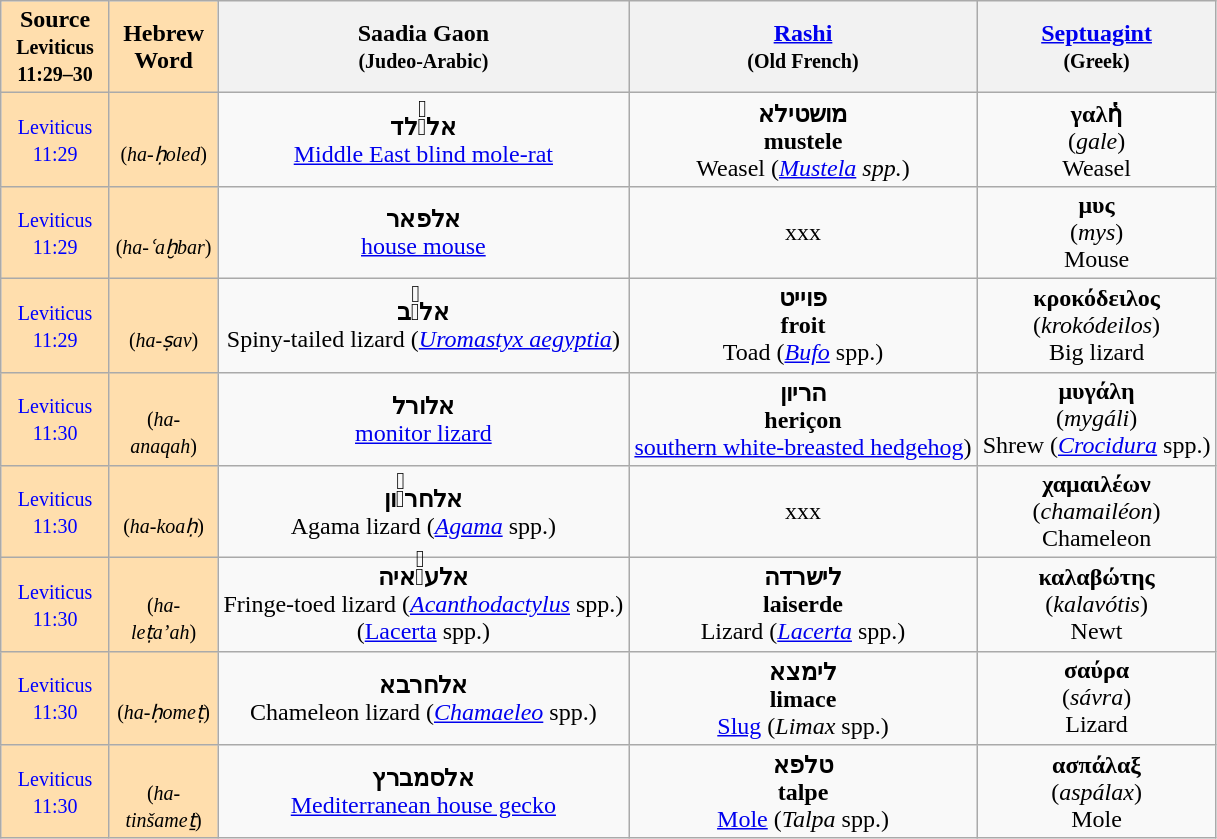<table class="wikitable">
<tr>
<th style="background:Navajowhite; text-align:center; width:65px">Source <br><small>Leviticus 11:29–30</small></th>
<th style="background:Navajowhite; text-align:center; width:65px">Hebrew Word</th>
<th>Saadia Gaon<br><small>(Judeo-Arabic)</small></th>
<th><a href='#'>Rashi</a><br><small>(Old French)</small></th>
<th><a href='#'>Septuagint</a><br><small>(Greek)</small></th>
</tr>
<tr>
<td style="background:Navajowhite; color:blue; text-align:center; width:65px"><small>Leviticus 11:29</small></td>
<td style="background:Navajowhite; text-align:center; width:65px"><strong></strong><br><small>(<em>ha-ḥoled</em>)</small></td>
<td style="text-align:center;"><strong>אלכׄלד</strong><br><a href='#'>Middle East blind mole-rat</a></td>
<td style="text-align:center;"><strong>מושטילא</strong><br><strong>mustele</strong><br>Weasel (<em><a href='#'>Mustela</a> spp.</em>)</td>
<td style="text-align:center;"><strong>γαλἡ</strong><br>(<em>gale</em>)<br>Weasel</td>
</tr>
<tr>
<td style="background:Navajowhite; color:blue; text-align:center; width:65px"><small>Leviticus 11:29</small></td>
<td style="background:Navajowhite; text-align:center; width:65px"><strong></strong><br><small>(<em>ha-ʿaḫbar</em>)</small></td>
<td style="text-align:center;"><strong>אלפאר</strong><br><a href='#'>house mouse</a></td>
<td style="text-align:center;">xxx</td>
<td style="text-align:center;"><strong>μυς</strong><br>(<em>mys</em>)<br>Mouse</td>
</tr>
<tr>
<td style="background:Navajowhite; color:blue; text-align:center; width:65px"><small>Leviticus 11:29</small></td>
<td style="background:Navajowhite; text-align:center; width:65px"><strong></strong><br><small>(<em>ha-ṣav</em>)</small></td>
<td style="text-align:center;"><strong>אלצׄב</strong><br>Spiny-tailed lizard (<em><a href='#'>Uromastyx aegyptia</a></em>)</td>
<td style="text-align:center;"><strong>פוייט</strong> <br><strong>froit</strong><br>Toad (<em><a href='#'>Bufo</a></em> spp.)</td>
<td style="text-align:center;"><strong>κροκόδειλος</strong><br>(<em>krokódeilos</em>)<br>Big lizard</td>
</tr>
<tr>
<td style="background:Navajowhite; color:blue; text-align:center; width:65px"><small>Leviticus 11:30</small></td>
<td style="background:Navajowhite; text-align:center; width:65px"><strong></strong><br><small>(<em>ha-anaqah</em>)</small></td>
<td style="text-align:center;"><strong>אלורל</strong><br><a href='#'>monitor lizard</a></td>
<td style="text-align:center;"><strong> הריון</strong> <br><strong>heriçon</strong><br><a href='#'>southern white-breasted hedgehog</a>)</td>
<td style="text-align:center;"><strong>μυγάλη</strong><br>(<em>mygáli</em>)<br>Shrew (<em><a href='#'>Crocidura</a></em> spp.)</td>
</tr>
<tr>
<td style="background:Navajowhite; color:blue; text-align:center; width:65px"><small>Leviticus 11:30</small></td>
<td style="background:Navajowhite; text-align:center; width:65px"><strong></strong><br><small>(<em>ha-koaḥ</em>)</small></td>
<td style="text-align:center;"><strong>אלחרדׄון</strong><br>Agama lizard (<em><a href='#'>Agama</a></em> spp.)</td>
<td style="text-align:center;">xxx</td>
<td style="text-align:center;"><strong>χαμαιλέων</strong><br>(<em>chamailéon</em>)<br>Chameleon</td>
</tr>
<tr>
<td style="background:Navajowhite; color:blue; text-align:center; width:65px"><small>Leviticus 11:30</small></td>
<td style="background:Navajowhite; text-align:center; width:65px"><strong></strong><br><small>(<em>ha-leṭa’ah</em>)</small></td>
<td style="text-align:center;"><strong>אלעצׄאיה</strong><br>Fringe-toed lizard (<em><a href='#'>Acanthodactylus</a></em> spp.)<br>(<a href='#'>Lacerta</a> spp.)</td>
<td style="text-align:center;"><strong>לישרדה</strong> <br><strong>laiserde</strong><br>Lizard (<em><a href='#'>Lacerta</a></em> spp.)</td>
<td style="text-align:center;"><strong>καλαβώτης</strong><br>(<em>kalavótis</em>)<br>Newt</td>
</tr>
<tr>
<td style="background:Navajowhite; color:blue; text-align:center; width:65px"><small>Leviticus 11:30</small></td>
<td style="background:Navajowhite; text-align:center; width:65px"><strong></strong><br><small>(<em>ha-ḥomeṭ</em>)</small></td>
<td style="text-align:center;"><strong>אלחרבא</strong><br>Chameleon lizard (<em><a href='#'>Chamaeleo</a></em> spp.)</td>
<td style="text-align:center;"><strong>לימצא</strong> <br><strong>limace</strong><br><a href='#'>Slug</a> (<em>Limax</em> spp.)</td>
<td style="text-align:center;"><strong>σαύρα</strong><br>(<em>sávra</em>)<br>Lizard</td>
</tr>
<tr>
<td style="background:Navajowhite; color:blue; text-align:center; width:65px"><small>Leviticus 11:30</small></td>
<td style="background:Navajowhite; text-align:center; width:65px"><strong></strong><br><small>(<em>ha-tinšameṯ</em>)</small></td>
<td style="text-align:center;"><strong>אלסמברץ</strong><br><a href='#'>Mediterranean house gecko</a></td>
<td style="text-align:center;"><strong>טלפא</strong> <br><strong>talpe</strong><br><a href='#'>Mole</a> (<em>Talpa</em> spp.)</td>
<td style="text-align:center;"><strong>ασπάλαξ</strong><br>(<em>aspálax</em>)<br>Mole</td>
</tr>
</table>
